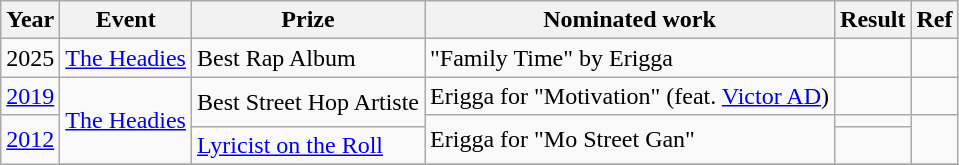<table class ="wikitable">
<tr>
<th>Year</th>
<th>Event</th>
<th>Prize</th>
<th>Nominated work</th>
<th>Result</th>
<th>Ref</th>
</tr>
<tr>
<td>2025</td>
<td><a href='#'>The Headies</a></td>
<td>Best Rap Album</td>
<td>"Family Time" by Erigga</td>
<td></td>
<td></td>
</tr>
<tr>
<td><a href='#'>2019</a></td>
<td rowspan="3"><a href='#'>The Headies</a></td>
<td rowspan="2">Best Street Hop Artiste</td>
<td>Erigga for "Motivation" (feat. <a href='#'>Victor AD</a>)</td>
<td></td>
<td></td>
</tr>
<tr>
<td rowspan="3"><a href='#'>2012</a></td>
<td rowspan="2">Erigga for "Mo Street Gan"</td>
<td></td>
<td rowspan="2"></td>
</tr>
<tr>
<td><a href='#'>Lyricist on the Roll</a></td>
<td></td>
</tr>
<tr>
</tr>
</table>
